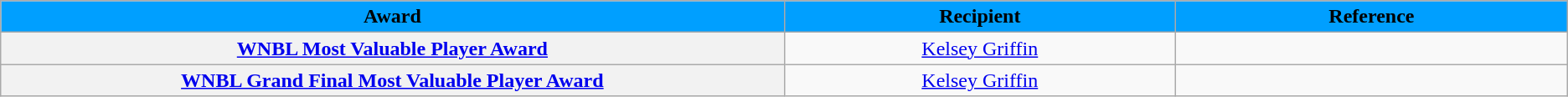<table class="wikitable sortable" style="text-align: center">
<tr>
<th style="background: #009FFF" width="20%"><span>Award</span></th>
<th style="background: #009FFF" width="10%"><span>Recipient</span></th>
<th style="background: #009FFF" width="10%" class="unsortable"><span>Reference</span></th>
</tr>
<tr>
<th><a href='#'>WNBL Most Valuable Player Award</a></th>
<td><a href='#'>Kelsey Griffin</a></td>
<td></td>
</tr>
<tr>
<th><a href='#'>WNBL Grand Final Most Valuable Player Award</a></th>
<td><a href='#'>Kelsey Griffin</a></td>
<td></td>
</tr>
</table>
